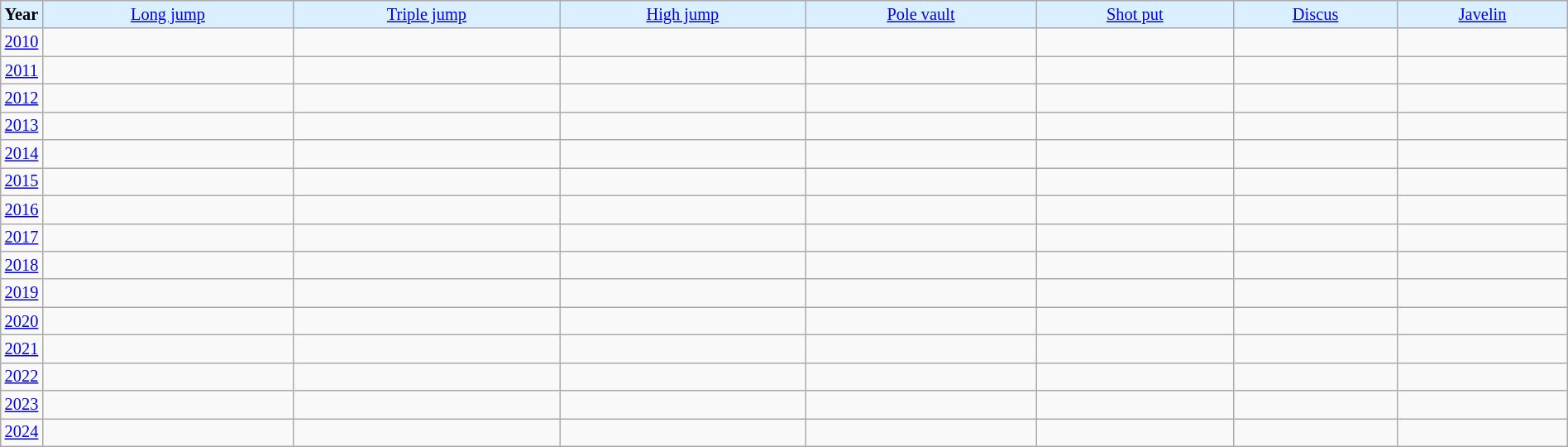<table class="wikitable" style="font-size:85%; text-align:center;" width="100%">
<tr style="text-align:center;background-color:#DAEFFF">
<td width=25px><strong>Year</strong></td>
<td><a href='#'>Long jump</a></td>
<td><a href='#'>Triple jump</a></td>
<td><a href='#'>High jump</a></td>
<td><a href='#'>Pole vault</a></td>
<td><a href='#'>Shot put</a></td>
<td><a href='#'>Discus</a></td>
<td><a href='#'>Javelin</a></td>
</tr>
<tr>
<td><a href='#'>2010</a></td>
<td> </td>
<td></td>
<td> </td>
<td> </td>
<td> </td>
<td> </td>
<td> </td>
</tr>
<tr>
<td><a href='#'>2011</a></td>
<td> </td>
<td></td>
<td> </td>
<td> </td>
<td> </td>
<td> </td>
<td> </td>
</tr>
<tr>
<td><a href='#'>2012</a></td>
<td></td>
<td> </td>
<td></td>
<td> </td>
<td> </td>
<td> </td>
<td> </td>
</tr>
<tr>
<td><a href='#'>2013</a></td>
<td></td>
<td> </td>
<td></td>
<td> </td>
<td> </td>
<td> </td>
<td> </td>
</tr>
<tr>
<td><a href='#'>2014</a></td>
<td> </td>
<td> </td>
<td> </td>
<td> </td>
<td> </td>
<td> </td>
<td> </td>
</tr>
<tr>
<td><a href='#'>2015</a></td>
<td> </td>
<td> </td>
<td> </td>
<td></td>
<td></td>
<td> </td>
<td> </td>
</tr>
<tr>
<td><a href='#'>2016</a></td>
<td> </td>
<td> </td>
<td> </td>
<td> </td>
<td> </td>
<td> </td>
<td></td>
</tr>
<tr>
<td><a href='#'>2017</a></td>
<td> </td>
<td> </td>
<td> </td>
<td> </td>
<td> </td>
<td> </td>
<td> </td>
</tr>
<tr>
<td><a href='#'>2018</a></td>
<td></td>
<td> </td>
<td> </td>
<td> </td>
<td> </td>
<td> </td>
<td></td>
</tr>
<tr>
<td><a href='#'>2019</a></td>
<td></td>
<td></td>
<td> </td>
<td> </td>
<td> </td>
<td> </td>
<td></td>
</tr>
<tr>
<td><a href='#'>2020</a></td>
<td></td>
<td></td>
<td></td>
<td></td>
<td></td>
<td></td>
<td></td>
</tr>
<tr>
<td><a href='#'>2021</a></td>
<td> </td>
<td> </td>
<td> </td>
<td></td>
<td></td>
<td> </td>
<td></td>
</tr>
<tr>
<td><a href='#'>2022</a></td>
<td> </td>
<td> </td>
<td> </td>
<td> </td>
<td> </td>
<td> </td>
<td></td>
</tr>
<tr>
<td><a href='#'>2023</a></td>
<td> </td>
<td> </td>
<td> </td>
<td></td>
<td> </td>
<td> </td>
<td> </td>
</tr>
<tr>
<td><a href='#'>2024</a></td>
<td></td>
<td></td>
<td> </td>
<td> </td>
<td></td>
<td> </td>
<td> </td>
</tr>
</table>
